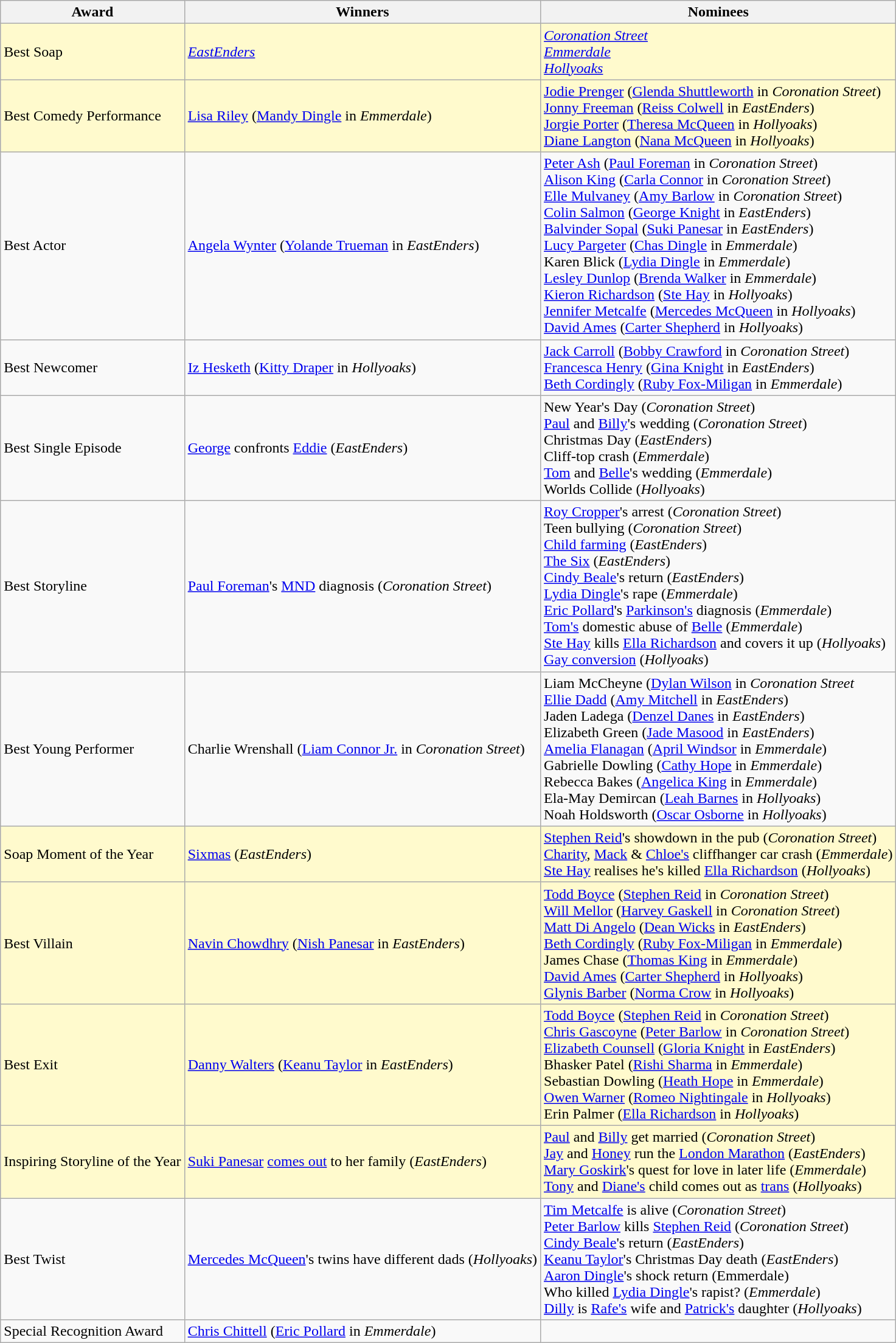<table class="wikitable">
<tr>
<th>Award</th>
<th>Winners</th>
<th>Nominees</th>
</tr>
<tr style=background:LemonChiffon; color:black>
<td>Best Soap</td>
<td><em><a href='#'>EastEnders</a></em></td>
<td><em><a href='#'>Coronation Street</a></em> <br><em><a href='#'>Emmerdale</a></em> <br><em><a href='#'>Hollyoaks</a></em></td>
</tr>
<tr style=background:LemonChiffon; color:black>
<td>Best Comedy Performance</td>
<td><a href='#'>Lisa Riley</a> (<a href='#'>Mandy Dingle</a> in <em>Emmerdale</em>)</td>
<td><a href='#'>Jodie Prenger</a> (<a href='#'>Glenda Shuttleworth</a> in <em>Coronation Street</em>) <br><a href='#'>Jonny Freeman</a> (<a href='#'>Reiss Colwell</a> in <em>EastEnders</em>) <br><a href='#'>Jorgie Porter</a> (<a href='#'>Theresa McQueen</a> in <em>Hollyoaks</em>) <br><a href='#'>Diane Langton</a> (<a href='#'>Nana McQueen</a> in <em>Hollyoaks</em>)</td>
</tr>
<tr>
<td>Best Actor</td>
<td><a href='#'>Angela Wynter</a> (<a href='#'>Yolande Trueman</a> in <em>EastEnders</em>)</td>
<td><a href='#'>Peter Ash</a> (<a href='#'>Paul Foreman</a> in <em>Coronation Street</em>) <br><a href='#'>Alison King</a> (<a href='#'>Carla Connor</a> in <em>Coronation Street</em>) <br><a href='#'>Elle Mulvaney</a> (<a href='#'>Amy Barlow</a> in <em>Coronation Street</em>) <br><a href='#'>Colin Salmon</a> (<a href='#'>George Knight</a> in <em>EastEnders</em>) <br><a href='#'>Balvinder Sopal</a> (<a href='#'>Suki Panesar</a> in <em>EastEnders</em>) <br><a href='#'>Lucy Pargeter</a> (<a href='#'>Chas Dingle</a> in <em>Emmerdale</em>) <br>Karen Blick (<a href='#'>Lydia Dingle</a> in <em>Emmerdale</em>) <br><a href='#'>Lesley Dunlop</a> (<a href='#'>Brenda Walker</a> in <em>Emmerdale</em>) <br><a href='#'>Kieron Richardson</a> (<a href='#'>Ste Hay</a> in <em>Hollyoaks</em>) <br><a href='#'>Jennifer Metcalfe</a> (<a href='#'>Mercedes McQueen</a> in <em>Hollyoaks</em>) <br><a href='#'>David Ames</a> (<a href='#'>Carter Shepherd</a> in <em>Hollyoaks</em>)</td>
</tr>
<tr>
<td>Best Newcomer</td>
<td><a href='#'>Iz Hesketh</a> (<a href='#'>Kitty Draper</a> in <em>Hollyoaks</em>)</td>
<td><a href='#'>Jack Carroll</a> (<a href='#'>Bobby Crawford</a> in <em>Coronation Street</em>) <br><a href='#'>Francesca Henry</a> (<a href='#'>Gina Knight</a> in <em>EastEnders</em>) <br><a href='#'>Beth Cordingly</a> (<a href='#'>Ruby Fox-Miligan</a> in <em>Emmerdale</em>)</td>
</tr>
<tr>
<td>Best Single Episode</td>
<td><a href='#'>George</a> confronts <a href='#'>Eddie</a> (<em>EastEnders</em>)</td>
<td>New Year's Day (<em>Coronation Street</em>) <br><a href='#'>Paul</a> and <a href='#'>Billy</a>'s wedding (<em>Coronation Street</em>) <br>Christmas Day (<em>EastEnders</em>) <br>Cliff-top crash (<em>Emmerdale</em>) <br><a href='#'>Tom</a> and <a href='#'>Belle</a>'s wedding (<em>Emmerdale</em>) <br>Worlds Collide (<em>Hollyoaks</em>)</td>
</tr>
<tr>
<td>Best Storyline</td>
<td><a href='#'>Paul Foreman</a>'s <a href='#'>MND</a> diagnosis (<em>Coronation Street</em>)</td>
<td><a href='#'>Roy Cropper</a>'s arrest (<em>Coronation Street</em>) <br>Teen bullying (<em>Coronation Street</em>) <br><a href='#'>Child farming</a> (<em>EastEnders</em>) <br><a href='#'>The Six</a> (<em>EastEnders</em>) <br><a href='#'>Cindy Beale</a>'s return (<em>EastEnders</em>) <br><a href='#'>Lydia Dingle</a>'s rape (<em>Emmerdale</em>) <br><a href='#'>Eric Pollard</a>'s <a href='#'>Parkinson's</a> diagnosis (<em>Emmerdale</em>) <br><a href='#'>Tom's</a> domestic abuse of <a href='#'>Belle</a> (<em>Emmerdale</em>) <br><a href='#'>Ste Hay</a> kills <a href='#'>Ella Richardson</a> and covers it up (<em>Hollyoaks</em>) <br><a href='#'>Gay conversion</a> (<em>Hollyoaks</em>)</td>
</tr>
<tr>
<td>Best Young Performer</td>
<td>Charlie Wrenshall (<a href='#'>Liam Connor Jr.</a> in <em>Coronation Street</em>)</td>
<td>Liam McCheyne (<a href='#'>Dylan Wilson</a> in <em>Coronation Street</em> <br><a href='#'>Ellie Dadd</a> (<a href='#'>Amy Mitchell</a> in <em>EastEnders</em>) <br>Jaden Ladega (<a href='#'>Denzel Danes</a> in <em>EastEnders</em>) <br>Elizabeth Green (<a href='#'>Jade Masood</a> in <em>EastEnders</em>) <br><a href='#'>Amelia Flanagan</a> (<a href='#'>April Windsor</a> in <em>Emmerdale</em>) <br>Gabrielle Dowling (<a href='#'>Cathy Hope</a> in <em>Emmerdale</em>) <br>Rebecca Bakes (<a href='#'>Angelica King</a> in <em>Emmerdale</em>) <br>Ela-May Demircan (<a href='#'>Leah Barnes</a> in <em>Hollyoaks</em>) <br>Noah Holdsworth (<a href='#'>Oscar Osborne</a> in <em>Hollyoaks</em>)</td>
</tr>
<tr style=background:LemonChiffon; color:black>
<td>Soap Moment of the Year</td>
<td><a href='#'>Sixmas</a> (<em>EastEnders</em>)</td>
<td><a href='#'>Stephen Reid</a>'s showdown in the pub (<em>Coronation Street</em>) <br><a href='#'>Charity</a>, <a href='#'>Mack</a> & <a href='#'>Chloe's</a> cliffhanger car crash (<em>Emmerdale</em>) <br><a href='#'>Ste Hay</a> realises he's killed <a href='#'>Ella Richardson</a> (<em>Hollyoaks</em>)</td>
</tr>
<tr style=background:LemonChiffon; color:black>
<td>Best Villain</td>
<td><a href='#'>Navin Chowdhry</a> (<a href='#'>Nish Panesar</a> in <em>EastEnders</em>)</td>
<td><a href='#'>Todd Boyce</a> (<a href='#'>Stephen Reid</a> in <em>Coronation Street</em>) <br><a href='#'>Will Mellor</a> (<a href='#'>Harvey Gaskell</a> in <em>Coronation Street</em>) <br><a href='#'>Matt Di Angelo</a> (<a href='#'>Dean Wicks</a> in <em>EastEnders</em>) <br><a href='#'>Beth Cordingly</a> (<a href='#'>Ruby Fox-Miligan</a> in <em>Emmerdale</em>) <br>James Chase (<a href='#'>Thomas King</a> in <em>Emmerdale</em>) <br><a href='#'>David Ames</a> (<a href='#'>Carter Shepherd</a> in <em>Hollyoaks</em>) <br><a href='#'>Glynis Barber</a> (<a href='#'>Norma Crow</a> in <em>Hollyoaks</em>)</td>
</tr>
<tr style=background:LemonChiffon; color:black>
<td>Best Exit</td>
<td><a href='#'>Danny Walters</a> (<a href='#'>Keanu Taylor</a> in <em>EastEnders</em>)</td>
<td><a href='#'>Todd Boyce</a> (<a href='#'>Stephen Reid</a> in <em>Coronation Street</em>) <br><a href='#'>Chris Gascoyne</a> (<a href='#'>Peter Barlow</a> in <em>Coronation Street</em>) <br><a href='#'>Elizabeth Counsell</a> (<a href='#'>Gloria Knight</a> in <em>EastEnders</em>) <br>Bhasker Patel (<a href='#'>Rishi Sharma</a> in <em>Emmerdale</em>) <br>Sebastian Dowling (<a href='#'>Heath Hope</a> in <em>Emmerdale</em>) <br><a href='#'>Owen Warner</a> (<a href='#'>Romeo Nightingale</a> in <em>Hollyoaks</em>) <br>Erin Palmer (<a href='#'>Ella Richardson</a> in <em>Hollyoaks</em>)</td>
</tr>
<tr style="background:LemonChiffon;" color:black>
<td>Inspiring Storyline of the Year</td>
<td><a href='#'>Suki Panesar</a> <a href='#'>comes out</a> to her family (<em>EastEnders</em>)</td>
<td><a href='#'>Paul</a> and <a href='#'>Billy</a> get married (<em>Coronation Street</em>) <br><a href='#'>Jay</a> and <a href='#'>Honey</a> run the <a href='#'>London Marathon</a> (<em>EastEnders</em>) <br><a href='#'>Mary Goskirk</a>'s quest for love in later life (<em>Emmerdale</em>) <br><a href='#'>Tony</a> and <a href='#'>Diane's</a> child comes out as <a href='#'>trans</a> (<em>Hollyoaks</em>)</td>
</tr>
<tr>
<td>Best Twist</td>
<td><a href='#'>Mercedes McQueen</a>'s twins have different dads (<em>Hollyoaks</em>)</td>
<td><a href='#'>Tim Metcalfe</a> is alive (<em>Coronation Street</em>) <br><a href='#'>Peter Barlow</a> kills <a href='#'>Stephen Reid</a> (<em>Coronation Street</em>) <br><a href='#'>Cindy Beale</a>'s return (<em>EastEnders</em>) <br><a href='#'>Keanu Taylor</a>'s Christmas Day death (<em>EastEnders</em>) <br><a href='#'>Aaron Dingle</a>'s shock return (Emmerdale) <br>Who killed <a href='#'>Lydia Dingle</a>'s rapist? (<em>Emmerdale</em>) <br><a href='#'>Dilly</a> is <a href='#'>Rafe's</a> wife and <a href='#'>Patrick's</a> daughter (<em>Hollyoaks</em>)</td>
</tr>
<tr>
<td>Special Recognition Award</td>
<td><a href='#'>Chris Chittell</a> (<a href='#'>Eric Pollard</a> in <em>Emmerdale</em>)</td>
<td></td>
</tr>
</table>
